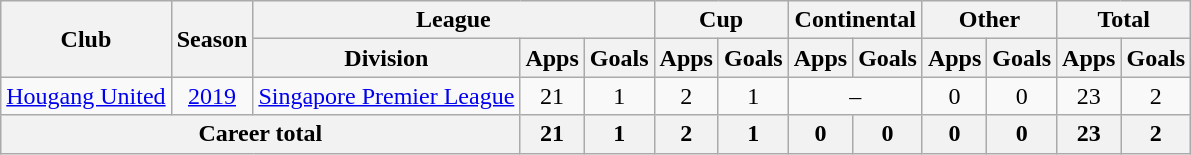<table class="wikitable" style="text-align: center">
<tr>
<th rowspan="2">Club</th>
<th rowspan="2">Season</th>
<th colspan="3">League</th>
<th colspan="2">Cup</th>
<th colspan="2">Continental</th>
<th colspan="2">Other</th>
<th colspan="2">Total</th>
</tr>
<tr>
<th>Division</th>
<th>Apps</th>
<th>Goals</th>
<th>Apps</th>
<th>Goals</th>
<th>Apps</th>
<th>Goals</th>
<th>Apps</th>
<th>Goals</th>
<th>Apps</th>
<th>Goals</th>
</tr>
<tr>
<td><a href='#'>Hougang United</a></td>
<td><a href='#'>2019</a></td>
<td><a href='#'>Singapore Premier League</a></td>
<td>21</td>
<td>1</td>
<td>2</td>
<td>1</td>
<td colspan="2">–</td>
<td>0</td>
<td>0</td>
<td>23</td>
<td>2</td>
</tr>
<tr>
<th colspan=3>Career total</th>
<th>21</th>
<th>1</th>
<th>2</th>
<th>1</th>
<th>0</th>
<th>0</th>
<th>0</th>
<th>0</th>
<th>23</th>
<th>2</th>
</tr>
</table>
